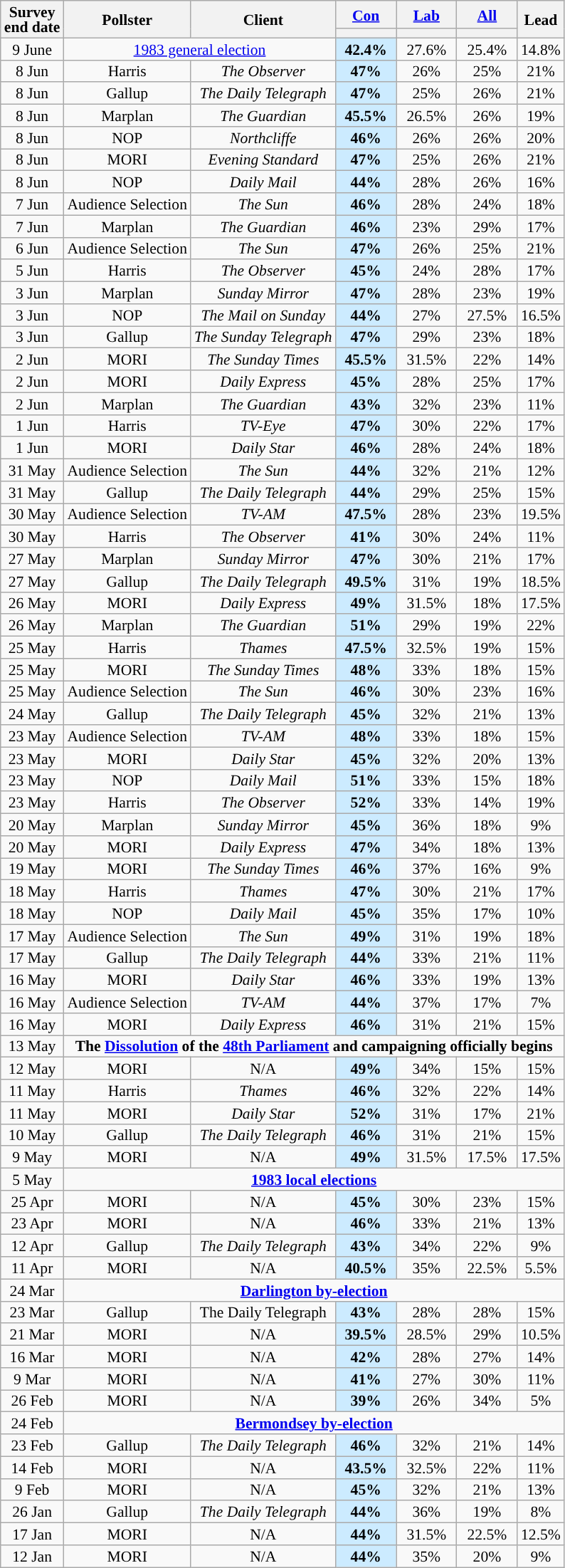<table class="wikitable sortable mw-datatable" style="text-align:center;font-size:90%;line-height:14px;">
<tr>
<th rowspan="2">Survey<br>end date</th>
<th rowspan="2">Pollster</th>
<th rowspan="2">Client</th>
<th class="unsortable" style="width:50px;"><a href='#'>Con</a></th>
<th class="unsortable" style="width:50px;"><a href='#'>Lab</a></th>
<th class="unsortable" style="width:50px;"><a href='#'>All</a></th>
<th rowspan="2">Lead</th>
</tr>
<tr>
<th style="background:"></th>
<th style="background:"></th>
<th style="background:"></th>
</tr>
<tr>
<td>9 June</td>
<td colspan="2"><a href='#'>1983 general election</a></td>
<td style="background:#CCEBFF;"><strong>42.4%</strong></td>
<td>27.6%</td>
<td>25.4%</td>
<td style="background:">14.8%</td>
</tr>
<tr>
<td>8 Jun</td>
<td>Harris</td>
<td><em>The Observer</em></td>
<td style="background:#CCEBFF;"><strong>47%</strong></td>
<td>26%</td>
<td>25%</td>
<td style="background:">21%</td>
</tr>
<tr>
<td>8 Jun</td>
<td>Gallup</td>
<td><em>The Daily Telegraph</em></td>
<td style="background:#CCEBFF;"><strong>47%</strong></td>
<td>25%</td>
<td>26%</td>
<td style="background:">21%</td>
</tr>
<tr>
<td>8 Jun</td>
<td>Marplan</td>
<td><em>The Guardian</em></td>
<td style="background:#CCEBFF;"><strong>45.5%</strong></td>
<td>26.5%</td>
<td>26%</td>
<td style="background:">19%</td>
</tr>
<tr>
<td>8 Jun</td>
<td>NOP</td>
<td><em>Northcliffe</em></td>
<td style="background:#CCEBFF;"><strong>46%</strong></td>
<td>26%</td>
<td>26%</td>
<td style="background:">20%</td>
</tr>
<tr>
<td>8 Jun</td>
<td>MORI</td>
<td><em>Evening Standard</em></td>
<td style="background:#CCEBFF;"><strong>47%</strong></td>
<td>25%</td>
<td>26%</td>
<td style="background:">21%</td>
</tr>
<tr>
<td>8 Jun</td>
<td>NOP</td>
<td><em>Daily Mail</em></td>
<td style="background:#CCEBFF;"><strong>44%</strong></td>
<td>28%</td>
<td>26%</td>
<td style="background:">16%</td>
</tr>
<tr>
<td>7 Jun</td>
<td>Audience Selection</td>
<td><em>The Sun</em></td>
<td style="background:#CCEBFF;"><strong>46%</strong></td>
<td>28%</td>
<td>24%</td>
<td style="background:">18%</td>
</tr>
<tr>
<td>7 Jun</td>
<td>Marplan</td>
<td><em>The Guardian</em></td>
<td style="background:#CCEBFF;"><strong>46%</strong></td>
<td>23%</td>
<td>29%</td>
<td style="background:">17%</td>
</tr>
<tr>
<td>6 Jun</td>
<td>Audience Selection</td>
<td><em>The Sun</em></td>
<td style="background:#CCEBFF;"><strong>47%</strong></td>
<td>26%</td>
<td>25%</td>
<td style="background:">21%</td>
</tr>
<tr>
<td>5 Jun</td>
<td>Harris</td>
<td><em>The Observer</em></td>
<td style="background:#CCEBFF;"><strong>45%</strong></td>
<td>24%</td>
<td>28%</td>
<td style="background:">17%</td>
</tr>
<tr>
<td>3 Jun</td>
<td>Marplan</td>
<td><em>Sunday Mirror</em></td>
<td style="background:#CCEBFF;"><strong>47%</strong></td>
<td>28%</td>
<td>23%</td>
<td style="background:">19%</td>
</tr>
<tr>
<td>3 Jun</td>
<td>NOP</td>
<td><em>The Mail on Sunday</em></td>
<td style="background:#CCEBFF;"><strong>44%</strong></td>
<td>27%</td>
<td>27.5%</td>
<td style="background:">16.5%</td>
</tr>
<tr>
<td>3 Jun</td>
<td>Gallup</td>
<td><em>The Sunday Telegraph</em></td>
<td style="background:#CCEBFF;"><strong>47%</strong></td>
<td>29%</td>
<td>23%</td>
<td style="background:">18%</td>
</tr>
<tr>
<td>2 Jun</td>
<td>MORI</td>
<td><em>The Sunday Times</em></td>
<td style="background:#CCEBFF;"><strong>45.5%</strong></td>
<td>31.5%</td>
<td>22%</td>
<td style="background:">14%</td>
</tr>
<tr>
<td>2 Jun</td>
<td>MORI</td>
<td><em>Daily Express</em></td>
<td style="background:#CCEBFF;"><strong>45%</strong></td>
<td>28%</td>
<td>25%</td>
<td style="background:">17%</td>
</tr>
<tr>
<td>2 Jun</td>
<td>Marplan</td>
<td><em>The Guardian</em></td>
<td style="background:#CCEBFF;"><strong>43%</strong></td>
<td>32%</td>
<td>23%</td>
<td style="background:">11%</td>
</tr>
<tr>
<td>1 Jun</td>
<td>Harris</td>
<td><em>TV-Eye</em></td>
<td style="background:#CCEBFF;"><strong>47%</strong></td>
<td>30%</td>
<td>22%</td>
<td style="background:">17%</td>
</tr>
<tr>
<td>1 Jun</td>
<td>MORI</td>
<td><em>Daily Star</em></td>
<td style="background:#CCEBFF;"><strong>46%</strong></td>
<td>28%</td>
<td>24%</td>
<td style="background:">18%</td>
</tr>
<tr>
<td>31 May</td>
<td>Audience Selection</td>
<td><em>The Sun</em></td>
<td style="background:#CCEBFF;"><strong>44%</strong></td>
<td>32%</td>
<td>21%</td>
<td style="background:">12%</td>
</tr>
<tr>
<td>31 May</td>
<td>Gallup</td>
<td><em>The Daily Telegraph</em></td>
<td style="background:#CCEBFF;"><strong>44%</strong></td>
<td>29%</td>
<td>25%</td>
<td style="background:">15%</td>
</tr>
<tr>
<td>30 May</td>
<td>Audience Selection</td>
<td><em>TV-AM</em></td>
<td style="background:#CCEBFF;"><strong>47.5%</strong></td>
<td>28%</td>
<td>23%</td>
<td style="background:">19.5%</td>
</tr>
<tr>
<td>30 May</td>
<td>Harris</td>
<td><em>The Observer</em></td>
<td style="background:#CCEBFF;"><strong>41%</strong></td>
<td>30%</td>
<td>24%</td>
<td style="background:">11%</td>
</tr>
<tr>
<td>27 May</td>
<td>Marplan</td>
<td><em>Sunday Mirror</em></td>
<td style="background:#CCEBFF;"><strong>47%</strong></td>
<td>30%</td>
<td>21%</td>
<td style="background:">17%</td>
</tr>
<tr>
<td>27 May</td>
<td>Gallup</td>
<td><em>The Daily Telegraph</em></td>
<td style="background:#CCEBFF;"><strong>49.5%</strong></td>
<td>31%</td>
<td>19%</td>
<td style="background:">18.5%</td>
</tr>
<tr>
<td>26 May</td>
<td>MORI</td>
<td><em>Daily Express</em></td>
<td style="background:#CCEBFF;"><strong>49%</strong></td>
<td>31.5%</td>
<td>18%</td>
<td style="background:">17.5%</td>
</tr>
<tr>
<td>26 May</td>
<td>Marplan</td>
<td><em>The Guardian</em></td>
<td style="background:#CCEBFF;"><strong>51%</strong></td>
<td>29%</td>
<td>19%</td>
<td style="background:">22%</td>
</tr>
<tr>
<td>25 May</td>
<td>Harris</td>
<td><em>Thames</em></td>
<td style="background:#CCEBFF;"><strong>47.5%</strong></td>
<td>32.5%</td>
<td>19%</td>
<td style="background:">15%</td>
</tr>
<tr>
<td>25 May</td>
<td>MORI</td>
<td><em>The Sunday Times</em></td>
<td style="background:#CCEBFF;"><strong>48%</strong></td>
<td>33%</td>
<td>18%</td>
<td style="background:">15%</td>
</tr>
<tr>
<td>25 May</td>
<td>Audience Selection</td>
<td><em>The Sun</em></td>
<td style="background:#CCEBFF;"><strong>46%</strong></td>
<td>30%</td>
<td>23%</td>
<td style="background:">16%</td>
</tr>
<tr>
<td>24 May</td>
<td>Gallup</td>
<td><em>The Daily Telegraph</em></td>
<td style="background:#CCEBFF;"><strong>45%</strong></td>
<td>32%</td>
<td>21%</td>
<td style="background:">13%</td>
</tr>
<tr>
<td>23 May</td>
<td>Audience Selection</td>
<td><em>TV-AM</em></td>
<td style="background:#CCEBFF;"><strong>48%</strong></td>
<td>33%</td>
<td>18%</td>
<td style="background:">15%</td>
</tr>
<tr>
<td>23 May</td>
<td>MORI</td>
<td><em>Daily Star</em></td>
<td style="background:#CCEBFF;"><strong>45%</strong></td>
<td>32%</td>
<td>20%</td>
<td style="background:">13%</td>
</tr>
<tr>
<td>23 May</td>
<td>NOP</td>
<td><em>Daily Mail</em></td>
<td style="background:#CCEBFF;"><strong>51%</strong></td>
<td>33%</td>
<td>15%</td>
<td style="background:">18%</td>
</tr>
<tr>
<td>23 May</td>
<td>Harris</td>
<td><em>The Observer</em></td>
<td style="background:#CCEBFF;"><strong>52%</strong></td>
<td>33%</td>
<td>14%</td>
<td style="background:">19%</td>
</tr>
<tr>
<td>20 May</td>
<td>Marplan</td>
<td><em>Sunday Mirror</em></td>
<td style="background:#CCEBFF;"><strong>45%</strong></td>
<td>36%</td>
<td>18%</td>
<td style="background:">9%</td>
</tr>
<tr>
<td>20 May</td>
<td>MORI</td>
<td><em>Daily Express</em></td>
<td style="background:#CCEBFF;"><strong>47%</strong></td>
<td>34%</td>
<td>18%</td>
<td style="background:">13%</td>
</tr>
<tr>
<td>19 May</td>
<td>MORI</td>
<td><em>The Sunday Times</em></td>
<td style="background:#CCEBFF;"><strong>46%</strong></td>
<td>37%</td>
<td>16%</td>
<td style="background:">9%</td>
</tr>
<tr>
<td>18 May</td>
<td>Harris</td>
<td><em>Thames</em></td>
<td style="background:#CCEBFF;"><strong>47%</strong></td>
<td>30%</td>
<td>21%</td>
<td style="background:">17%</td>
</tr>
<tr>
<td>18 May</td>
<td>NOP</td>
<td><em>Daily Mail</em></td>
<td style="background:#CCEBFF;"><strong>45%</strong></td>
<td>35%</td>
<td>17%</td>
<td style="background:">10%</td>
</tr>
<tr>
<td>17 May</td>
<td>Audience Selection</td>
<td><em>The Sun</em></td>
<td style="background:#CCEBFF;"><strong>49%</strong></td>
<td>31%</td>
<td>19%</td>
<td style="background:">18%</td>
</tr>
<tr>
<td>17 May</td>
<td>Gallup</td>
<td><em>The Daily Telegraph</em></td>
<td style="background:#CCEBFF;"><strong>44%</strong></td>
<td>33%</td>
<td>21%</td>
<td style="background:">11%</td>
</tr>
<tr>
<td>16 May</td>
<td>MORI</td>
<td><em>Daily Star</em></td>
<td style="background:#CCEBFF;"><strong>46%</strong></td>
<td>33%</td>
<td>19%</td>
<td style="background:">13%</td>
</tr>
<tr>
<td>16 May</td>
<td>Audience Selection</td>
<td><em>TV-AM</em></td>
<td style="background:#CCEBFF;"><strong>44%</strong></td>
<td>37%</td>
<td>17%</td>
<td style="background:">7%</td>
</tr>
<tr>
<td>16 May</td>
<td>MORI</td>
<td><em>Daily Express</em></td>
<td style="background:#CCEBFF;"><strong>46%</strong></td>
<td>31%</td>
<td>21%</td>
<td style="background:">15%</td>
</tr>
<tr>
<td>13 May</td>
<td colspan="6"><strong>The <a href='#'>Dissolution</a> of the <a href='#'>48th Parliament</a> and campaigning officially begins</strong></td>
</tr>
<tr>
<td>12 May</td>
<td>MORI</td>
<td>N/A</td>
<td style="background:#CCEBFF;"><strong>49%</strong></td>
<td>34%</td>
<td>15%</td>
<td style="background:">15%</td>
</tr>
<tr>
<td>11 May</td>
<td>Harris</td>
<td><em>Thames</em></td>
<td style="background:#CCEBFF;"><strong>46%</strong></td>
<td>32%</td>
<td>22%</td>
<td style="background:">14%</td>
</tr>
<tr>
<td>11 May</td>
<td>MORI</td>
<td><em>Daily Star</em></td>
<td style="background:#CCEBFF;"><strong>52%</strong></td>
<td>31%</td>
<td>17%</td>
<td style="background:">21%</td>
</tr>
<tr>
<td>10 May</td>
<td>Gallup</td>
<td><em>The Daily Telegraph</em></td>
<td style="background:#CCEBFF;"><strong>46%</strong></td>
<td>31%</td>
<td>21%</td>
<td style="background:">15%</td>
</tr>
<tr>
<td>9 May</td>
<td>MORI</td>
<td>N/A</td>
<td style="background:#CCEBFF;"><strong>49%</strong></td>
<td>31.5%</td>
<td>17.5%</td>
<td style="background:">17.5%</td>
</tr>
<tr>
<td>5 May</td>
<td colspan="6"><strong><a href='#'>1983 local elections</a></strong></td>
</tr>
<tr>
<td>25 Apr</td>
<td>MORI</td>
<td>N/A</td>
<td style="background:#CCEBFF;"><strong>45%</strong></td>
<td>30%</td>
<td>23%</td>
<td style="background:">15%</td>
</tr>
<tr>
<td>23 Apr</td>
<td>MORI</td>
<td>N/A</td>
<td style="background:#CCEBFF;"><strong>46%</strong></td>
<td>33%</td>
<td>21%</td>
<td style="background:">13%</td>
</tr>
<tr>
<td>12 Apr</td>
<td>Gallup</td>
<td><em>The Daily Telegraph</em></td>
<td style="background:#CCEBFF;"><strong>43%</strong></td>
<td>34%</td>
<td>22%</td>
<td style="background:">9%</td>
</tr>
<tr>
<td>11 Apr</td>
<td>MORI</td>
<td>N/A</td>
<td style="background:#CCEBFF;"><strong>40.5%</strong></td>
<td>35%</td>
<td>22.5%</td>
<td style="background:">5.5%</td>
</tr>
<tr>
<td>24 Mar</td>
<td colspan="6"><a href='#'><strong>Darlington by-election</strong></a></td>
</tr>
<tr>
<td>23 Mar</td>
<td>Gallup</td>
<td>The Daily Telegraph</td>
<td style="background:#CCEBFF;"><strong>43%</strong></td>
<td>28%</td>
<td>28%</td>
<td style="background:">15%</td>
</tr>
<tr>
<td>21 Mar</td>
<td>MORI</td>
<td>N/A</td>
<td style="background:#CCEBFF;"><strong>39.5%</strong></td>
<td>28.5%</td>
<td>29%</td>
<td style="background:">10.5%</td>
</tr>
<tr>
<td>16 Mar</td>
<td>MORI</td>
<td>N/A</td>
<td style="background:#CCEBFF;"><strong>42%</strong></td>
<td>28%</td>
<td>27%</td>
<td style="background:">14%</td>
</tr>
<tr>
<td>9 Mar</td>
<td>MORI</td>
<td>N/A</td>
<td style="background:#CCEBFF;"><strong>41%</strong></td>
<td>27%</td>
<td>30%</td>
<td style="background:">11%</td>
</tr>
<tr>
<td>26 Feb</td>
<td>MORI</td>
<td>N/A</td>
<td style="background:#CCEBFF;"><strong>39%</strong></td>
<td>26%</td>
<td>34%</td>
<td style="background:">5%</td>
</tr>
<tr>
<td>24 Feb</td>
<td colspan="6"><a href='#'><strong>Bermondsey by-election</strong></a></td>
</tr>
<tr>
<td>23 Feb</td>
<td>Gallup</td>
<td><em>The Daily Telegraph</em></td>
<td style="background:#CCEBFF;"><strong>46%</strong></td>
<td>32%</td>
<td>21%</td>
<td style="background:">14%</td>
</tr>
<tr>
<td>14 Feb</td>
<td>MORI</td>
<td>N/A</td>
<td style="background:#CCEBFF;"><strong>43.5%</strong></td>
<td>32.5%</td>
<td>22%</td>
<td style="background:">11%</td>
</tr>
<tr>
<td>9 Feb</td>
<td>MORI</td>
<td>N/A</td>
<td style="background:#CCEBFF;"><strong>45%</strong></td>
<td>32%</td>
<td>21%</td>
<td style="background:">13%</td>
</tr>
<tr>
<td>26 Jan</td>
<td>Gallup</td>
<td><em>The Daily Telegraph</em></td>
<td style="background:#CCEBFF;"><strong>44%</strong></td>
<td>36%</td>
<td>19%</td>
<td style="background:">8%</td>
</tr>
<tr>
<td>17 Jan</td>
<td>MORI</td>
<td>N/A</td>
<td style="background:#CCEBFF;"><strong>44%</strong></td>
<td>31.5%</td>
<td>22.5%</td>
<td style="background:">12.5%</td>
</tr>
<tr>
<td>12 Jan</td>
<td>MORI</td>
<td>N/A</td>
<td style="background:#CCEBFF;"><strong>44%</strong></td>
<td>35%</td>
<td>20%</td>
<td style="background:">9%</td>
</tr>
</table>
